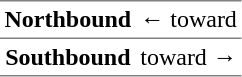<table border="1" cellspacing="0" cellpadding="3" frame="hsides" rules="rows">
<tr>
<th><span>Northbound</span></th>
<td>←  toward </td>
</tr>
<tr>
<th><span>Southbound</span></th>
<td>  toward  →</td>
</tr>
</table>
